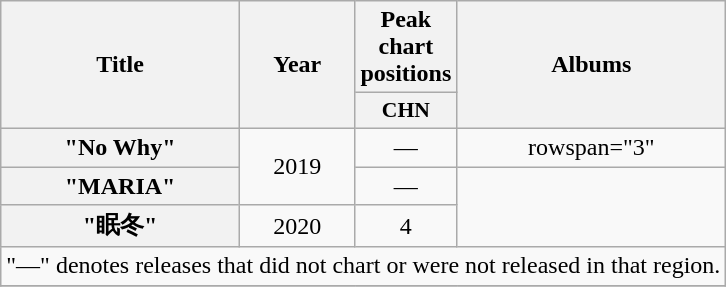<table class="wikitable plainrowheaders" style="text-align:center;">
<tr>
<th scope="col" rowspan="2">Title</th>
<th scope="col" rowspan="2">Year</th>
<th colspan="1">Peak chart positions</th>
<th rowspan="2">Albums</th>
</tr>
<tr>
<th scope="col" style="width:3em;font-size:90%;">CHN<br></th>
</tr>
<tr>
<th scope="row">"No Why"<br></th>
<td rowspan="2">2019</td>
<td>—</td>
<td>rowspan="3" </td>
</tr>
<tr>
<th scope="row">"MARIA"<br></th>
<td>—</td>
</tr>
<tr>
<th scope="row">"眠冬"<br></th>
<td rowspan="1">2020</td>
<td>4</td>
</tr>
<tr>
<td colspan="4">"—" denotes releases that did not chart or were not released in that region.</td>
</tr>
<tr>
</tr>
</table>
